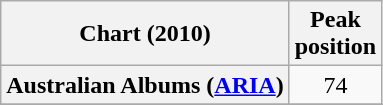<table class="wikitable sortable plainrowheaders" style="text-align:center">
<tr>
<th scope="col">Chart (2010)</th>
<th scope="col">Peak<br>position</th>
</tr>
<tr>
<th scope="row">Australian Albums (<a href='#'>ARIA</a>)</th>
<td>74</td>
</tr>
<tr>
</tr>
<tr>
</tr>
<tr>
</tr>
<tr>
</tr>
</table>
